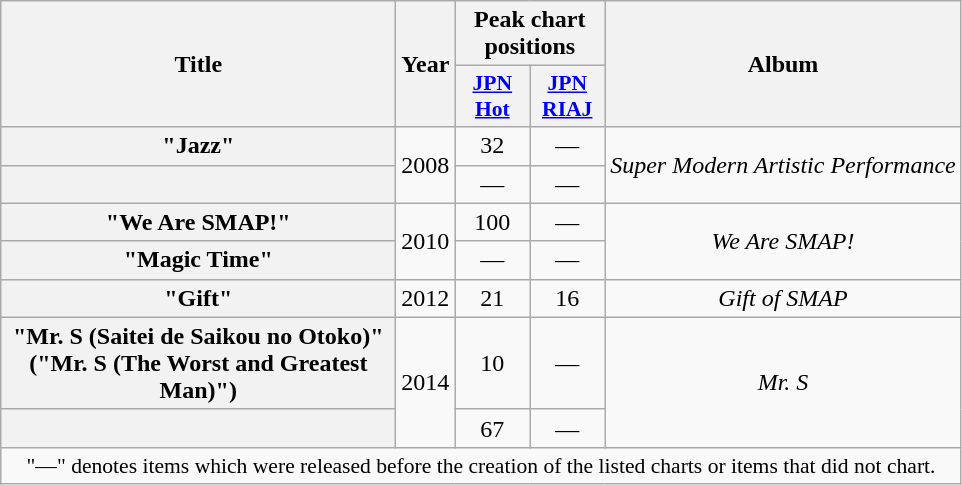<table class="wikitable plainrowheaders" style="text-align:center;">
<tr>
<th scope="col" rowspan="2" style="width:16em;">Title</th>
<th scope="col" rowspan="2">Year</th>
<th scope="col" colspan="2">Peak chart positions</th>
<th scope="col" rowspan="2">Album</th>
</tr>
<tr>
<th style="width:3em;font-size:90%"><a href='#'>JPN Hot</a><br></th>
<th style="width:3em;font-size:90%"><a href='#'>JPN RIAJ</a><br></th>
</tr>
<tr>
<th scope="row">"Jazz"</th>
<td rowspan="2">2008</td>
<td>32</td>
<td>—</td>
<td rowspan="2"><em>Super Modern Artistic Performance</em></td>
</tr>
<tr>
<th scope="row"></th>
<td>—</td>
<td>—</td>
</tr>
<tr>
<th scope="row">"We Are SMAP!"</th>
<td rowspan="2">2010</td>
<td>100</td>
<td>—</td>
<td rowspan="2"><em>We Are SMAP!</em></td>
</tr>
<tr>
<th scope="row">"Magic Time"</th>
<td>—</td>
<td>—</td>
</tr>
<tr>
<th scope="row">"Gift"</th>
<td>2012</td>
<td>21</td>
<td>16</td>
<td><em>Gift of SMAP</em></td>
</tr>
<tr>
<th scope="row">"Mr. S (Saitei de Saikou no Otoko)" ("Mr. S (The Worst and Greatest Man)")</th>
<td rowspan="2">2014</td>
<td>10</td>
<td>—</td>
<td rowspan="2"><em>Mr. S</em></td>
</tr>
<tr>
<th scope="row"></th>
<td>67</td>
<td>—</td>
</tr>
<tr>
<td colspan="5" align="center" style="font-size:90%;">"—" denotes items which were released before the creation of the listed charts or items that did not chart.</td>
</tr>
</table>
